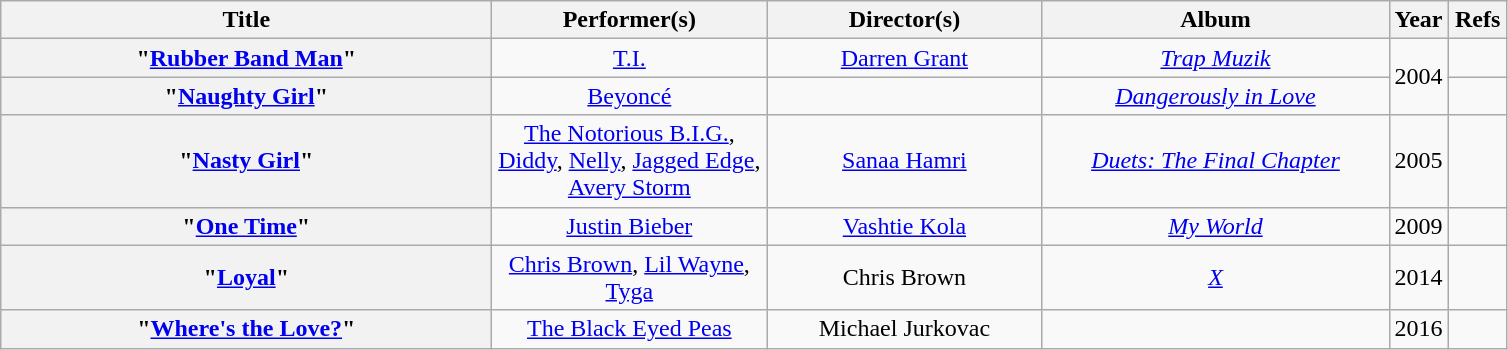<table class="wikitable sortable plainrowheaders" style="text-align: center;">
<tr>
<th style="width: 20em;">Title</th>
<th style="width: 11em;">Performer(s)</th>
<th style="width: 11em;">Director(s)</th>
<th style="width: 14em;">Album</th>
<th style="width: 2em;">Year</th>
<th style="width: 2em;" class="unsortable">Refs</th>
</tr>
<tr>
<th scope="row">"<a href='#'>Rubber Band Man</a>"</th>
<td><a href='#'>T.I.</a></td>
<td><a href='#'>Darren Grant</a></td>
<td><em><a href='#'>Trap Muzik</a></em></td>
<td rowspan=2>2004</td>
<td><br></td>
</tr>
<tr>
<th scope="row">"<a href='#'>Naughty Girl</a>"</th>
<td><a href='#'>Beyoncé</a></td>
<td></td>
<td><em><a href='#'>Dangerously in Love</a></em></td>
<td><br></td>
</tr>
<tr>
<th scope="row">"<a href='#'>Nasty Girl</a>"</th>
<td><a href='#'>The Notorious B.I.G.</a>, <a href='#'>Diddy</a>, <a href='#'>Nelly</a>, <a href='#'>Jagged Edge</a>, <a href='#'>Avery Storm</a></td>
<td><a href='#'>Sanaa Hamri</a></td>
<td><em><a href='#'>Duets: The Final Chapter</a></em></td>
<td>2005</td>
<td></td>
</tr>
<tr>
<th scope="row">"<a href='#'>One Time</a>"</th>
<td><a href='#'>Justin Bieber</a></td>
<td><a href='#'>Vashtie Kola</a></td>
<td><em><a href='#'>My World</a></em></td>
<td>2009</td>
<td></td>
</tr>
<tr>
<th scope="row">"<a href='#'>Loyal</a>"</th>
<td><a href='#'>Chris Brown</a>, <a href='#'>Lil Wayne</a>, <a href='#'>Tyga</a></td>
<td>Chris Brown</td>
<td><em><a href='#'>X</a></em></td>
<td>2014</td>
<td><br></td>
</tr>
<tr>
<th scope="row">"<a href='#'>Where's the Love?</a>"</th>
<td><a href='#'>The Black Eyed Peas</a></td>
<td>Michael Jurkovac</td>
<td></td>
<td>2016</td>
<td></td>
</tr>
</table>
